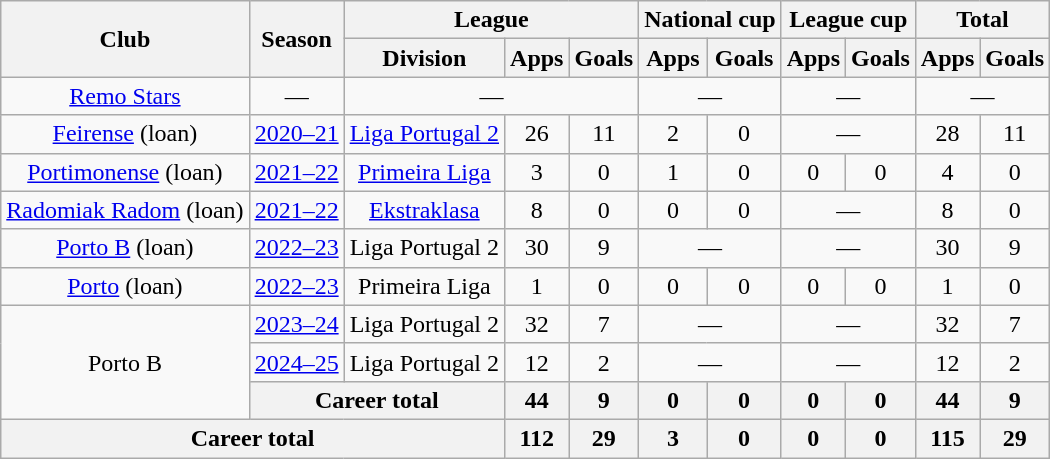<table class="wikitable" style="text-align: center">
<tr>
<th rowspan="2">Club</th>
<th rowspan="2">Season</th>
<th colspan="3">League</th>
<th colspan="2">National cup</th>
<th colspan="2">League cup</th>
<th colspan="2">Total</th>
</tr>
<tr>
<th>Division</th>
<th>Apps</th>
<th>Goals</th>
<th>Apps</th>
<th>Goals</th>
<th>Apps</th>
<th>Goals</th>
<th>Apps</th>
<th>Goals</th>
</tr>
<tr>
<td><a href='#'>Remo Stars</a></td>
<td>—</td>
<td colspan="3">—</td>
<td colspan="2">—</td>
<td colspan="2">—</td>
<td colspan="2">—</td>
</tr>
<tr>
<td><a href='#'>Feirense</a> (loan)</td>
<td><a href='#'>2020–21</a></td>
<td><a href='#'>Liga Portugal 2</a></td>
<td>26</td>
<td>11</td>
<td>2</td>
<td>0</td>
<td colspan="2">—</td>
<td>28</td>
<td>11</td>
</tr>
<tr>
<td><a href='#'>Portimonense</a> (loan)</td>
<td><a href='#'>2021–22</a></td>
<td><a href='#'>Primeira Liga</a></td>
<td>3</td>
<td>0</td>
<td>1</td>
<td>0</td>
<td>0</td>
<td>0</td>
<td>4</td>
<td>0</td>
</tr>
<tr>
<td><a href='#'>Radomiak Radom</a> (loan)</td>
<td><a href='#'>2021–22</a></td>
<td><a href='#'>Ekstraklasa</a></td>
<td>8</td>
<td>0</td>
<td>0</td>
<td>0</td>
<td colspan="2">—</td>
<td>8</td>
<td>0</td>
</tr>
<tr>
<td><a href='#'>Porto B</a> (loan)</td>
<td><a href='#'>2022–23</a></td>
<td>Liga Portugal 2</td>
<td>30</td>
<td>9</td>
<td colspan="2">—</td>
<td colspan="2">—</td>
<td>30</td>
<td>9</td>
</tr>
<tr>
<td><a href='#'>Porto</a> (loan)</td>
<td><a href='#'>2022–23</a></td>
<td>Primeira Liga</td>
<td>1</td>
<td>0</td>
<td>0</td>
<td>0</td>
<td>0</td>
<td>0</td>
<td>1</td>
<td>0</td>
</tr>
<tr>
<td rowspan="3">Porto B</td>
<td><a href='#'>2023–24</a></td>
<td>Liga Portugal 2</td>
<td>32</td>
<td>7</td>
<td colspan="2">—</td>
<td colspan="2">—</td>
<td>32</td>
<td>7</td>
</tr>
<tr>
<td><a href='#'>2024–25</a></td>
<td>Liga Portugal 2</td>
<td>12</td>
<td>2</td>
<td colspan="2">—</td>
<td colspan="2">—</td>
<td>12</td>
<td>2</td>
</tr>
<tr>
<th colspan="2"><strong>Career total</strong></th>
<th>44</th>
<th>9</th>
<th>0</th>
<th>0</th>
<th>0</th>
<th>0</th>
<th>44</th>
<th>9</th>
</tr>
<tr>
<th colspan="3"><strong>Career total</strong></th>
<th>112</th>
<th>29</th>
<th>3</th>
<th>0</th>
<th>0</th>
<th>0</th>
<th>115</th>
<th>29</th>
</tr>
</table>
